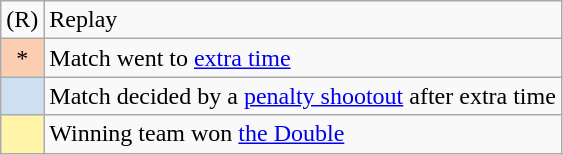<table class="wikitable">
<tr>
<td align=center>(R)</td>
<td>Replay</td>
</tr>
<tr>
<td align=center style="background-color:#FBCEB1">*</td>
<td>Match went to <a href='#'>extra time</a></td>
</tr>
<tr>
<td align=center style="background-color:#cedff2"></td>
<td>Match decided by a <a href='#'>penalty shootout</a> after extra time</td>
</tr>
<tr>
<td align=center style="background-color:#fff4a7"></td>
<td>Winning team won <a href='#'>the Double</a></td>
</tr>
</table>
